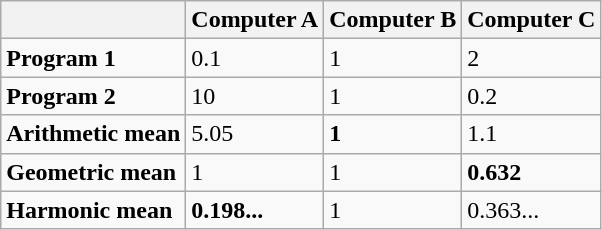<table class="wikitable">
<tr>
<th> </th>
<th>Computer A</th>
<th>Computer B</th>
<th>Computer C</th>
</tr>
<tr>
<td><strong>Program 1</strong></td>
<td>0.1</td>
<td>1</td>
<td>2</td>
</tr>
<tr>
<td><strong>Program 2</strong></td>
<td>10</td>
<td>1</td>
<td>0.2</td>
</tr>
<tr>
<td><strong>Arithmetic mean</strong></td>
<td>5.05</td>
<td><strong>1</strong></td>
<td>1.1</td>
</tr>
<tr>
<td><strong>Geometric mean</strong></td>
<td>1</td>
<td>1</td>
<td><strong>0.632</strong></td>
</tr>
<tr>
<td><strong>Harmonic mean</strong></td>
<td><strong>0.198...</strong></td>
<td>1</td>
<td>0.363...</td>
</tr>
</table>
